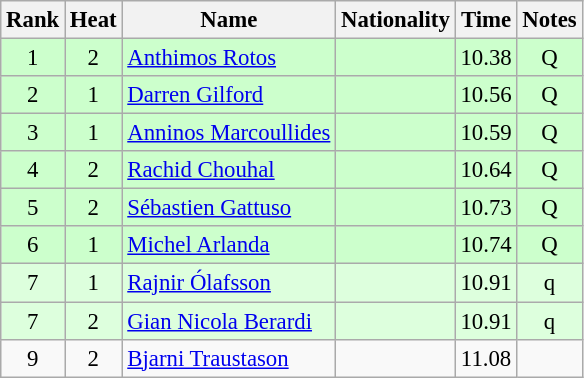<table class="wikitable sortable" style="text-align:center; font-size:95%">
<tr>
<th>Rank</th>
<th>Heat</th>
<th>Name</th>
<th>Nationality</th>
<th>Time</th>
<th>Notes</th>
</tr>
<tr bgcolor=ccffcc>
<td>1</td>
<td>2</td>
<td align=left><a href='#'>Anthimos Rotos</a></td>
<td align=left></td>
<td>10.38</td>
<td>Q</td>
</tr>
<tr bgcolor=ccffcc>
<td>2</td>
<td>1</td>
<td align=left><a href='#'>Darren Gilford</a></td>
<td align=left></td>
<td>10.56</td>
<td>Q</td>
</tr>
<tr bgcolor=ccffcc>
<td>3</td>
<td>1</td>
<td align=left><a href='#'>Anninos Marcoullides</a></td>
<td align=left></td>
<td>10.59</td>
<td>Q</td>
</tr>
<tr bgcolor=ccffcc>
<td>4</td>
<td>2</td>
<td align=left><a href='#'>Rachid Chouhal</a></td>
<td align=left></td>
<td>10.64</td>
<td>Q</td>
</tr>
<tr bgcolor=ccffcc>
<td>5</td>
<td>2</td>
<td align=left><a href='#'>Sébastien Gattuso</a></td>
<td align=left></td>
<td>10.73</td>
<td>Q</td>
</tr>
<tr bgcolor=ccffcc>
<td>6</td>
<td>1</td>
<td align=left><a href='#'>Michel Arlanda</a></td>
<td align=left></td>
<td>10.74</td>
<td>Q</td>
</tr>
<tr bgcolor=ddffdd>
<td>7</td>
<td>1</td>
<td align=left><a href='#'>Rajnir Ólafsson</a></td>
<td align=left></td>
<td>10.91</td>
<td>q</td>
</tr>
<tr bgcolor=ddffdd>
<td>7</td>
<td>2</td>
<td align=left><a href='#'>Gian Nicola Berardi</a></td>
<td align=left></td>
<td>10.91</td>
<td>q</td>
</tr>
<tr>
<td>9</td>
<td>2</td>
<td align=left><a href='#'>Bjarni Traustason</a></td>
<td align=left></td>
<td>11.08</td>
<td></td>
</tr>
</table>
